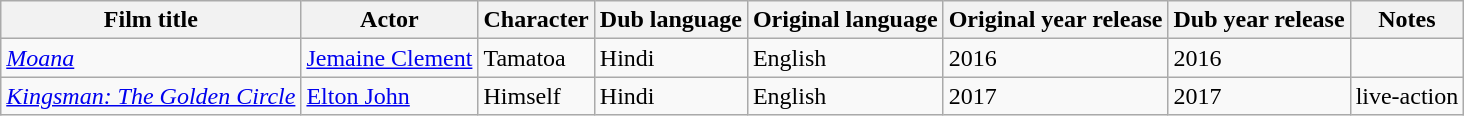<table class="wikitable">
<tr>
<th>Film title</th>
<th>Actor</th>
<th>Character</th>
<th>Dub language</th>
<th>Original language</th>
<th>Original year release</th>
<th>Dub year release</th>
<th>Notes</th>
</tr>
<tr>
<td><em><a href='#'>Moana</a></em></td>
<td><a href='#'>Jemaine Clement</a></td>
<td>Tamatoa</td>
<td>Hindi</td>
<td>English</td>
<td>2016</td>
<td>2016</td>
<td></td>
</tr>
<tr>
<td><em><a href='#'>Kingsman: The Golden Circle</a></em></td>
<td><a href='#'>Elton John</a></td>
<td>Himself</td>
<td>Hindi</td>
<td>English</td>
<td>2017</td>
<td>2017</td>
<td>live-action</td>
</tr>
</table>
